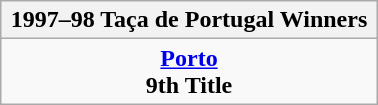<table class="wikitable" style="text-align: center; margin: 0 auto; width: 20%">
<tr>
<th>1997–98 Taça de Portugal Winners</th>
</tr>
<tr>
<td><strong><a href='#'>Porto</a></strong><br><strong>9th Title</strong></td>
</tr>
</table>
